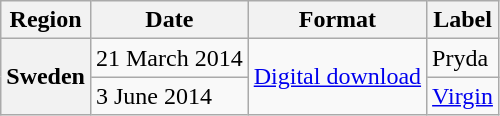<table class="wikitable plainrowheaders">
<tr>
<th>Region</th>
<th>Date</th>
<th>Format</th>
<th>Label</th>
</tr>
<tr>
<th scope="row" rowspan=2">Sweden</th>
<td>21 March 2014</td>
<td rowspan="2"><a href='#'>Digital download</a></td>
<td>Pryda</td>
</tr>
<tr>
<td>3 June 2014</td>
<td><a href='#'>Virgin</a></td>
</tr>
</table>
